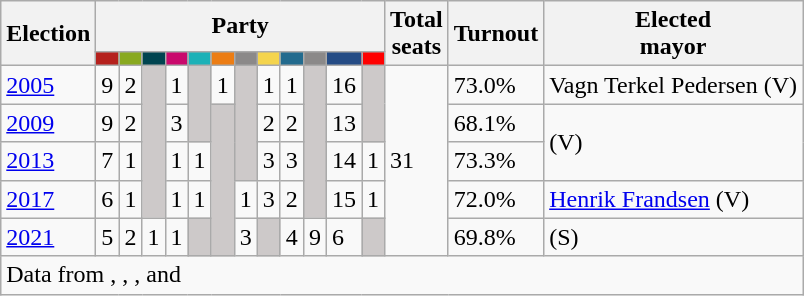<table class="wikitable">
<tr>
<th rowspan="2">Election</th>
<th colspan="12">Party</th>
<th rowspan="2">Total<br>seats</th>
<th rowspan="2">Turnout</th>
<th rowspan="2">Elected<br>mayor</th>
</tr>
<tr>
<td style="background:#B5211D;"><strong><a href='#'></a></strong></td>
<td style="background:#89A920;"><strong><a href='#'></a></strong></td>
<td style="background:#004450;"><strong><a href='#'></a></strong></td>
<td style="background:#C9096C;"><strong><a href='#'></a></strong></td>
<td style="background:#1CB1B7;"><strong><a href='#'></a></strong></td>
<td style="background:#EC7D14;"><strong><a href='#'></a></strong></td>
<td style="background:#8B8989;"><strong></strong></td>
<td style="background:#F4D44D;"><strong><a href='#'></a></strong></td>
<td style="background:#236B8E;"><strong><a href='#'></a></strong></td>
<td style="background:#8B8989;"><strong></strong></td>
<td style="background:#254C85;"><strong><a href='#'></a></strong></td>
<td style="background:#FF0000;"><strong><a href='#'></a></strong></td>
</tr>
<tr>
<td><a href='#'>2005</a></td>
<td>9</td>
<td>2</td>
<td style="background:#CDC9C9;" rowspan="4"></td>
<td>1</td>
<td style="background:#CDC9C9;" rowspan="2"></td>
<td>1</td>
<td style="background:#CDC9C9;" rowspan="3"></td>
<td>1</td>
<td>1</td>
<td style="background:#CDC9C9;" rowspan="4"></td>
<td>16</td>
<td style="background:#CDC9C9;" rowspan="2"></td>
<td rowspan="5">31</td>
<td>73.0%</td>
<td>Vagn Terkel Pedersen (V)</td>
</tr>
<tr>
<td><a href='#'>2009</a></td>
<td>9</td>
<td>2</td>
<td>3</td>
<td style="background:#CDC9C9;" rowspan="4"></td>
<td>2</td>
<td>2</td>
<td>13</td>
<td>68.1%</td>
<td rowspan="2"> (V)</td>
</tr>
<tr>
<td><a href='#'>2013</a></td>
<td>7</td>
<td>1</td>
<td>1</td>
<td>1</td>
<td>3</td>
<td>3</td>
<td>14</td>
<td>1</td>
<td>73.3%</td>
</tr>
<tr>
<td><a href='#'>2017</a></td>
<td>6</td>
<td>1</td>
<td>1</td>
<td>1</td>
<td>1</td>
<td>3</td>
<td>2</td>
<td>15</td>
<td>1</td>
<td>72.0%</td>
<td><a href='#'>Henrik Frandsen</a> (V)</td>
</tr>
<tr>
<td><a href='#'>2021</a></td>
<td>5</td>
<td>2</td>
<td>1</td>
<td>1</td>
<td style="background:#CDC9C9;"></td>
<td>3</td>
<td style="background:#CDC9C9;"></td>
<td>4</td>
<td>9</td>
<td>6</td>
<td style="background:#CDC9C9;"></td>
<td>69.8%</td>
<td> (S)</td>
</tr>
<tr>
<td colspan="16">Data from , , ,  and </td>
</tr>
</table>
